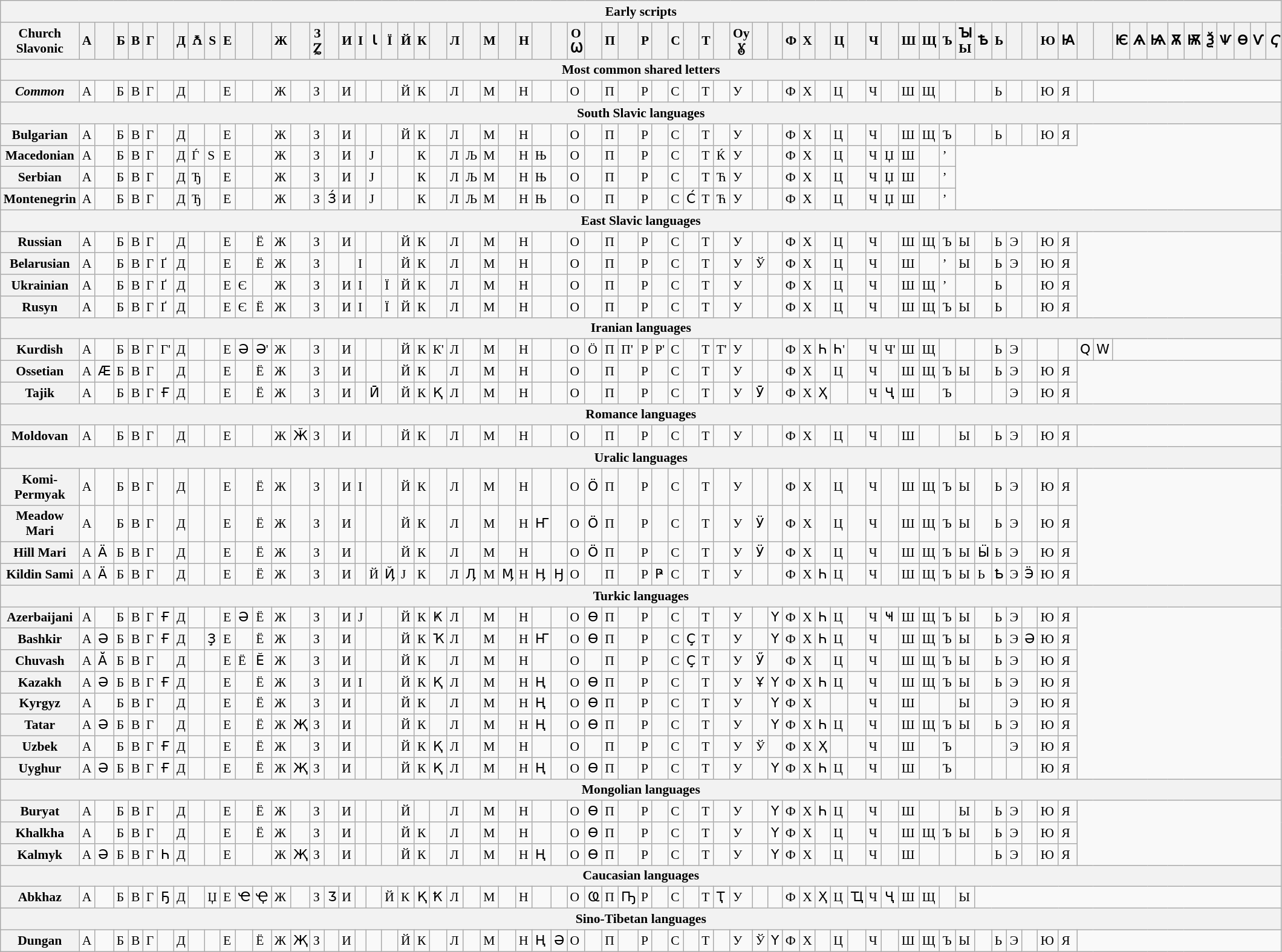<table style="text-align: left; empty-cells: hide; font-size: 0.9em" class="wikitable">
<tr>
<th colspan="73" style="text-align: center">Early scripts</th>
</tr>
<tr>
<th>Church Slavonic</th>
<th>А</th>
<th></th>
<th>Б</th>
<th>В</th>
<th>Г</th>
<th></th>
<th>Д</th>
<th>Ꙉ</th>
<th>Ѕ</th>
<th>Е</th>
<th></th>
<th></th>
<th>Ж</th>
<th></th>
<th>З Ꙁ</th>
<th></th>
<th>И</th>
<th>І</th>
<th>Ꙇ</th>
<th>Ї</th>
<th>Й</th>
<th>К</th>
<th></th>
<th>Л</th>
<th></th>
<th>М</th>
<th></th>
<th>Н</th>
<th></th>
<th></th>
<th>О Ѡ</th>
<th></th>
<th>П</th>
<th></th>
<th>Р</th>
<th></th>
<th>С</th>
<th></th>
<th>Т</th>
<th></th>
<th>Оу Ꙋ</th>
<th></th>
<th></th>
<th>Ф</th>
<th>Х</th>
<th></th>
<th>Ц</th>
<th></th>
<th>Ч</th>
<th></th>
<th>Ш</th>
<th>Щ</th>
<th>Ъ</th>
<th>Ꙑ Ы</th>
<th>Ѣ</th>
<th>Ь</th>
<th></th>
<th></th>
<th>Ю</th>
<th>Ꙗ</th>
<th></th>
<th></th>
<th>Ѥ</th>
<th>Ѧ</th>
<th>Ѩ</th>
<th>Ѫ</th>
<th>Ѭ</th>
<th>Ѯ</th>
<th>Ѱ</th>
<th>Ѳ</th>
<th>Ѵ</th>
<th><em>Ҁ</em></th>
</tr>
<tr>
<th colspan="73" style="text-align: center">Most common shared letters</th>
</tr>
<tr>
<th><em>Common</em></th>
<td>А</td>
<td> </td>
<td>Б</td>
<td>В</td>
<td>Г</td>
<td> </td>
<td>Д</td>
<td> </td>
<td> </td>
<td>Е</td>
<td> </td>
<td> </td>
<td>Ж</td>
<td> </td>
<td>З</td>
<td> </td>
<td>И</td>
<td> </td>
<td> </td>
<td> </td>
<td>Й</td>
<td>К</td>
<td> </td>
<td>Л</td>
<td> </td>
<td>М</td>
<td> </td>
<td>Н</td>
<td> </td>
<td> </td>
<td>О</td>
<td> </td>
<td>П</td>
<td> </td>
<td>Р</td>
<td> </td>
<td>С</td>
<td> </td>
<td>Т</td>
<td> </td>
<td>У</td>
<td> </td>
<td> </td>
<td>Ф</td>
<td>Х</td>
<td> </td>
<td>Ц</td>
<td> </td>
<td>Ч</td>
<td> </td>
<td>Ш</td>
<td>Щ</td>
<td> </td>
<td> </td>
<td> </td>
<td>Ь</td>
<td> </td>
<td> </td>
<td>Ю</td>
<td>Я</td>
<td> </td>
</tr>
<tr>
<th colspan="73" style="text-align: center">South Slavic languages</th>
</tr>
<tr>
<th>Bulgarian</th>
<td>А</td>
<td> </td>
<td>Б</td>
<td>В</td>
<td>Г</td>
<td> </td>
<td>Д</td>
<td></td>
<td></td>
<td>Е</td>
<td> </td>
<td> </td>
<td>Ж</td>
<td> </td>
<td>З</td>
<td> </td>
<td>И</td>
<td> </td>
<td> </td>
<td> </td>
<td>Й</td>
<td>К</td>
<td> </td>
<td>Л</td>
<td> </td>
<td>М</td>
<td> </td>
<td>Н</td>
<td> </td>
<td> </td>
<td>О</td>
<td> </td>
<td>П</td>
<td> </td>
<td>Р</td>
<td> </td>
<td>С</td>
<td> </td>
<td>Т</td>
<td> </td>
<td>У</td>
<td> </td>
<td> </td>
<td>Ф</td>
<td>Х</td>
<td> </td>
<td>Ц</td>
<td> </td>
<td>Ч</td>
<td></td>
<td>Ш</td>
<td>Щ</td>
<td>Ъ</td>
<td> </td>
<td> </td>
<td>Ь</td>
<td> </td>
<td> </td>
<td>Ю</td>
<td>Я</td>
</tr>
<tr>
<th>Macedonian</th>
<td>А</td>
<td> </td>
<td>Б</td>
<td>В</td>
<td>Г</td>
<td> </td>
<td>Д</td>
<td>Ѓ</td>
<td>Ѕ</td>
<td>Е</td>
<td> </td>
<td> </td>
<td>Ж</td>
<td> </td>
<td>З</td>
<td> </td>
<td>И</td>
<td> </td>
<td>Ј</td>
<td> </td>
<td> </td>
<td>К</td>
<td> </td>
<td>Л</td>
<td>Љ</td>
<td>М</td>
<td> </td>
<td>Н</td>
<td>Њ</td>
<td> </td>
<td>О</td>
<td> </td>
<td>П</td>
<td> </td>
<td>Р</td>
<td> </td>
<td>С</td>
<td> </td>
<td>Т</td>
<td>Ќ</td>
<td>У</td>
<td> </td>
<td> </td>
<td>Ф</td>
<td>Х</td>
<td> </td>
<td>Ц</td>
<td> </td>
<td>Ч</td>
<td>Џ</td>
<td>Ш</td>
<td> </td>
<td>’</td>
</tr>
<tr>
<th>Serbian</th>
<td>А</td>
<td> </td>
<td>Б</td>
<td>В</td>
<td>Г</td>
<td> </td>
<td>Д</td>
<td>Ђ</td>
<td> </td>
<td>Е</td>
<td> </td>
<td> </td>
<td>Ж</td>
<td> </td>
<td>З</td>
<td> </td>
<td>И</td>
<td> </td>
<td>Ј</td>
<td> </td>
<td> </td>
<td>К</td>
<td> </td>
<td>Л</td>
<td>Љ</td>
<td>М</td>
<td> </td>
<td>Н</td>
<td>Њ</td>
<td> </td>
<td>О</td>
<td> </td>
<td>П</td>
<td> </td>
<td>Р</td>
<td> </td>
<td>С</td>
<td> </td>
<td>Т</td>
<td>Ћ</td>
<td>У</td>
<td> </td>
<td> </td>
<td>Ф</td>
<td>Х</td>
<td> </td>
<td>Ц</td>
<td> </td>
<td>Ч</td>
<td>Џ</td>
<td>Ш</td>
<td> </td>
<td>’</td>
</tr>
<tr>
<th>Montenegrin</th>
<td>А</td>
<td> </td>
<td>Б</td>
<td>В</td>
<td>Г</td>
<td> </td>
<td>Д</td>
<td>Ђ</td>
<td> </td>
<td>Е</td>
<td> </td>
<td> </td>
<td>Ж</td>
<td> </td>
<td>З</td>
<td>З́</td>
<td>И</td>
<td> </td>
<td>Ј</td>
<td> </td>
<td> </td>
<td>К</td>
<td> </td>
<td>Л</td>
<td>Љ</td>
<td>М</td>
<td> </td>
<td>Н</td>
<td>Њ</td>
<td> </td>
<td>О</td>
<td> </td>
<td>П</td>
<td> </td>
<td>Р</td>
<td> </td>
<td>С</td>
<td>С́</td>
<td>Т</td>
<td>Ћ</td>
<td>У</td>
<td> </td>
<td> </td>
<td>Ф</td>
<td>Х</td>
<td> </td>
<td>Ц</td>
<td> </td>
<td>Ч</td>
<td>Џ</td>
<td>Ш</td>
<td> </td>
<td>’</td>
</tr>
<tr>
<th colspan="73" style="text-align: center">East Slavic languages</th>
</tr>
<tr>
<th>Russian</th>
<td>А</td>
<td> </td>
<td>Б</td>
<td>В</td>
<td>Г</td>
<td> </td>
<td>Д</td>
<td> </td>
<td> </td>
<td>Е</td>
<td> </td>
<td>Ё</td>
<td>Ж</td>
<td> </td>
<td>З</td>
<td> </td>
<td>И</td>
<td> </td>
<td> </td>
<td> </td>
<td>Й</td>
<td>К</td>
<td> </td>
<td>Л</td>
<td> </td>
<td>М</td>
<td> </td>
<td>Н</td>
<td> </td>
<td> </td>
<td>О</td>
<td> </td>
<td>П</td>
<td> </td>
<td>Р</td>
<td> </td>
<td>С</td>
<td> </td>
<td>Т</td>
<td> </td>
<td>У</td>
<td> </td>
<td> </td>
<td>Ф</td>
<td>Х</td>
<td> </td>
<td>Ц</td>
<td> </td>
<td>Ч</td>
<td> </td>
<td>Ш</td>
<td>Щ</td>
<td>Ъ</td>
<td>Ы</td>
<td> </td>
<td>Ь</td>
<td>Э</td>
<td> </td>
<td>Ю</td>
<td>Я</td>
</tr>
<tr>
<th>Belarusian</th>
<td>А</td>
<td> </td>
<td>Б</td>
<td>В</td>
<td>Г</td>
<td>Ґ</td>
<td>Д</td>
<td> </td>
<td> </td>
<td>Е</td>
<td> </td>
<td>Ё</td>
<td>Ж</td>
<td> </td>
<td>З</td>
<td> </td>
<td> </td>
<td>І</td>
<td> </td>
<td> </td>
<td>Й</td>
<td>К</td>
<td> </td>
<td>Л</td>
<td> </td>
<td>М</td>
<td> </td>
<td>Н</td>
<td> </td>
<td> </td>
<td>О</td>
<td> </td>
<td>П</td>
<td> </td>
<td>Р</td>
<td> </td>
<td>С</td>
<td> </td>
<td>Т</td>
<td> </td>
<td>У</td>
<td>Ў</td>
<td> </td>
<td>Ф</td>
<td>Х</td>
<td> </td>
<td>Ц</td>
<td> </td>
<td>Ч</td>
<td> </td>
<td>Ш</td>
<td> </td>
<td>’</td>
<td>Ы</td>
<td> </td>
<td>Ь</td>
<td>Э</td>
<td> </td>
<td>Ю</td>
<td>Я</td>
</tr>
<tr>
<th>Ukrainian</th>
<td>А</td>
<td> </td>
<td>Б</td>
<td>В</td>
<td>Г</td>
<td>Ґ</td>
<td>Д</td>
<td> </td>
<td> </td>
<td>Е</td>
<td>Є</td>
<td> </td>
<td>Ж</td>
<td> </td>
<td>З</td>
<td> </td>
<td>И</td>
<td>І</td>
<td> </td>
<td>Ї</td>
<td>Й</td>
<td>К</td>
<td> </td>
<td>Л</td>
<td> </td>
<td>М</td>
<td> </td>
<td>Н</td>
<td> </td>
<td> </td>
<td>О</td>
<td> </td>
<td>П</td>
<td> </td>
<td>Р</td>
<td> </td>
<td>С</td>
<td> </td>
<td>Т</td>
<td> </td>
<td>У</td>
<td> </td>
<td> </td>
<td>Ф</td>
<td>Х</td>
<td> </td>
<td>Ц</td>
<td> </td>
<td>Ч</td>
<td> </td>
<td>Ш</td>
<td>Щ</td>
<td>’</td>
<td> </td>
<td> </td>
<td>Ь</td>
<td> </td>
<td> </td>
<td>Ю</td>
<td>Я</td>
</tr>
<tr>
<th>Rusyn</th>
<td>А</td>
<td> </td>
<td>Б</td>
<td>В</td>
<td>Г</td>
<td>Ґ</td>
<td>Д</td>
<td> </td>
<td> </td>
<td>Е</td>
<td>Є</td>
<td>Ё</td>
<td>Ж</td>
<td> </td>
<td>З</td>
<td> </td>
<td>И</td>
<td>І</td>
<td> </td>
<td>Ї</td>
<td>Й</td>
<td>К</td>
<td> </td>
<td>Л</td>
<td> </td>
<td>М</td>
<td> </td>
<td>Н</td>
<td> </td>
<td> </td>
<td>О</td>
<td> </td>
<td>П</td>
<td> </td>
<td>Р</td>
<td> </td>
<td>С</td>
<td> </td>
<td>Т</td>
<td> </td>
<td>У</td>
<td> </td>
<td> </td>
<td>Ф</td>
<td>Х</td>
<td> </td>
<td>Ц</td>
<td> </td>
<td>Ч</td>
<td> </td>
<td>Ш</td>
<td>Щ</td>
<td>Ъ</td>
<td>Ы</td>
<td> </td>
<td>Ь</td>
<td> </td>
<td> </td>
<td>Ю</td>
<td>Я</td>
</tr>
<tr>
<th colspan="73" style="text-align: center">Iranian languages</th>
</tr>
<tr>
<th>Kurdish</th>
<td>А</td>
<td> </td>
<td>Б</td>
<td>В</td>
<td>Г</td>
<td>Г'</td>
<td>Д</td>
<td> </td>
<td> </td>
<td>Е</td>
<td>Ә</td>
<td>Ә'</td>
<td>Ж</td>
<td> </td>
<td>З</td>
<td> </td>
<td>И</td>
<td> </td>
<td> </td>
<td> </td>
<td>Й</td>
<td>К</td>
<td>К'</td>
<td>Л</td>
<td> </td>
<td>М</td>
<td> </td>
<td>Н</td>
<td> </td>
<td> </td>
<td>О</td>
<td>Ö</td>
<td>П</td>
<td>П'</td>
<td>Р</td>
<td>Р'</td>
<td>С</td>
<td> </td>
<td>Т</td>
<td>Т'</td>
<td>У</td>
<td> </td>
<td> </td>
<td>Ф</td>
<td>Х</td>
<td>Һ</td>
<td>Һ'</td>
<td> </td>
<td>Ч</td>
<td>Ч'</td>
<td>Ш</td>
<td>Щ</td>
<td> </td>
<td> </td>
<td> </td>
<td>Ь</td>
<td>Э</td>
<td> </td>
<td> </td>
<td> </td>
<td>Ԛ</td>
<td>Ԝ</td>
<td colspan="10"></td>
</tr>
<tr>
<th>Ossetian</th>
<td>А</td>
<td>Ӕ</td>
<td>Б</td>
<td>В</td>
<td>Г</td>
<td></td>
<td>Д</td>
<td></td>
<td></td>
<td>Е</td>
<td> </td>
<td>Ё</td>
<td>Ж</td>
<td> </td>
<td>З</td>
<td> </td>
<td>И</td>
<td> </td>
<td> </td>
<td> </td>
<td>Й</td>
<td>К</td>
<td></td>
<td>Л</td>
<td> </td>
<td>М</td>
<td> </td>
<td>Н</td>
<td> </td>
<td> </td>
<td>О</td>
<td> </td>
<td>П</td>
<td></td>
<td>Р</td>
<td> </td>
<td>С</td>
<td> </td>
<td>Т</td>
<td></td>
<td>У</td>
<td> </td>
<td> </td>
<td>Ф</td>
<td>Х</td>
<td></td>
<td>Ц</td>
<td></td>
<td>Ч</td>
<td></td>
<td>Ш</td>
<td>Щ</td>
<td>Ъ</td>
<td>Ы</td>
<td> </td>
<td>Ь</td>
<td>Э</td>
<td> </td>
<td>Ю</td>
<td>Я</td>
</tr>
<tr>
<th>Tajik</th>
<td>А</td>
<td> </td>
<td>Б</td>
<td>В</td>
<td>Г</td>
<td>Ғ</td>
<td>Д</td>
<td> </td>
<td> </td>
<td>Е</td>
<td> </td>
<td>Ё</td>
<td>Ж</td>
<td> </td>
<td>З</td>
<td> </td>
<td>И</td>
<td> </td>
<td>Ӣ</td>
<td> </td>
<td>Й</td>
<td>К</td>
<td>Қ</td>
<td>Л</td>
<td> </td>
<td>М</td>
<td> </td>
<td>Н</td>
<td> </td>
<td> </td>
<td>О</td>
<td> </td>
<td>П</td>
<td> </td>
<td>Р</td>
<td> </td>
<td>С</td>
<td> </td>
<td>Т</td>
<td> </td>
<td>У</td>
<td>Ӯ</td>
<td> </td>
<td>Ф</td>
<td>Х</td>
<td>Ҳ</td>
<td> </td>
<td> </td>
<td>Ч</td>
<td>Ҷ</td>
<td>Ш</td>
<td> </td>
<td>Ъ</td>
<td> </td>
<td> </td>
<td> </td>
<td>Э</td>
<td> </td>
<td>Ю</td>
<td>Я</td>
</tr>
<tr>
<th colspan="73" style="text-align: center">Romance languages</th>
</tr>
<tr>
<th>Moldovan</th>
<td>А</td>
<td> </td>
<td>Б</td>
<td>В</td>
<td>Г</td>
<td> </td>
<td>Д</td>
<td> </td>
<td> </td>
<td>Е</td>
<td> </td>
<td> </td>
<td>Ж</td>
<td>Ӂ</td>
<td>З</td>
<td> </td>
<td>И</td>
<td> </td>
<td> </td>
<td> </td>
<td>Й</td>
<td>К</td>
<td> </td>
<td>Л</td>
<td> </td>
<td>М</td>
<td> </td>
<td>Н</td>
<td> </td>
<td> </td>
<td>О</td>
<td> </td>
<td>П</td>
<td> </td>
<td>Р</td>
<td> </td>
<td>С</td>
<td> </td>
<td>Т</td>
<td> </td>
<td>У</td>
<td> </td>
<td> </td>
<td>Ф</td>
<td>Х</td>
<td> </td>
<td>Ц</td>
<td> </td>
<td>Ч</td>
<td> </td>
<td>Ш</td>
<td> </td>
<td> </td>
<td>Ы</td>
<td> </td>
<td>Ь</td>
<td>Э</td>
<td> </td>
<td>Ю</td>
<td>Я</td>
</tr>
<tr>
<th colspan="73" style="text-align: center">Uralic languages</th>
</tr>
<tr>
<th>Komi-Permyak</th>
<td>А</td>
<td> </td>
<td>Б</td>
<td>В</td>
<td>Г</td>
<td> </td>
<td>Д</td>
<td> </td>
<td> </td>
<td>Е</td>
<td> </td>
<td>Ё</td>
<td>Ж</td>
<td> </td>
<td>З</td>
<td> </td>
<td>И</td>
<td>І</td>
<td> </td>
<td> </td>
<td>Й</td>
<td>К</td>
<td> </td>
<td>Л</td>
<td> </td>
<td>М</td>
<td> </td>
<td>Н</td>
<td> </td>
<td> </td>
<td>О</td>
<td>Ӧ</td>
<td>П</td>
<td> </td>
<td>Р</td>
<td> </td>
<td>С</td>
<td> </td>
<td>Т</td>
<td> </td>
<td>У</td>
<td> </td>
<td> </td>
<td>Ф</td>
<td>Х</td>
<td> </td>
<td>Ц</td>
<td> </td>
<td>Ч</td>
<td> </td>
<td>Ш</td>
<td>Щ</td>
<td>Ъ</td>
<td>Ы</td>
<td> </td>
<td>Ь</td>
<td>Э</td>
<td> </td>
<td>Ю</td>
<td>Я</td>
</tr>
<tr>
<th>Meadow Mari</th>
<td>А</td>
<td> </td>
<td>Б</td>
<td>В</td>
<td>Г</td>
<td> </td>
<td>Д</td>
<td> </td>
<td> </td>
<td>Е</td>
<td> </td>
<td>Ё</td>
<td>Ж</td>
<td> </td>
<td>З</td>
<td> </td>
<td>И</td>
<td> </td>
<td> </td>
<td> </td>
<td>Й</td>
<td>К</td>
<td> </td>
<td>Л</td>
<td> </td>
<td>М</td>
<td> </td>
<td>Н</td>
<td>Ҥ</td>
<td> </td>
<td>О</td>
<td>Ӧ</td>
<td>П</td>
<td> </td>
<td>Р</td>
<td> </td>
<td>С</td>
<td> </td>
<td>Т</td>
<td> </td>
<td>У</td>
<td>Ӱ</td>
<td> </td>
<td>Ф</td>
<td>Х</td>
<td> </td>
<td>Ц</td>
<td> </td>
<td>Ч</td>
<td> </td>
<td>Ш</td>
<td>Щ</td>
<td>Ъ</td>
<td>Ы</td>
<td> </td>
<td>Ь</td>
<td>Э</td>
<td> </td>
<td>Ю</td>
<td>Я</td>
</tr>
<tr>
<th>Hill Mari</th>
<td>А</td>
<td>Ӓ</td>
<td>Б</td>
<td>В</td>
<td>Г</td>
<td> </td>
<td>Д</td>
<td> </td>
<td> </td>
<td>Е</td>
<td> </td>
<td>Ё</td>
<td>Ж</td>
<td> </td>
<td>З</td>
<td> </td>
<td>И</td>
<td> </td>
<td> </td>
<td> </td>
<td>Й</td>
<td>К</td>
<td> </td>
<td>Л</td>
<td> </td>
<td>М</td>
<td> </td>
<td>Н</td>
<td> </td>
<td> </td>
<td>О</td>
<td>Ӧ</td>
<td>П</td>
<td> </td>
<td>Р</td>
<td> </td>
<td>С</td>
<td> </td>
<td>Т</td>
<td> </td>
<td>У</td>
<td>Ӱ</td>
<td> </td>
<td>Ф</td>
<td>Х</td>
<td> </td>
<td>Ц</td>
<td> </td>
<td>Ч</td>
<td> </td>
<td>Ш</td>
<td>Щ</td>
<td>Ъ</td>
<td>Ы</td>
<td>Ӹ</td>
<td>Ь</td>
<td>Э</td>
<td> </td>
<td>Ю</td>
<td>Я</td>
</tr>
<tr>
<th>Kildin Sami</th>
<td>А</td>
<td>Ӓ</td>
<td>Б</td>
<td>В</td>
<td>Г</td>
<td> </td>
<td>Д</td>
<td> </td>
<td> </td>
<td>Е</td>
<td> </td>
<td>Ё</td>
<td>Ж</td>
<td> </td>
<td>З</td>
<td> </td>
<td>И</td>
<td> </td>
<td>Й</td>
<td>Ҋ</td>
<td>Ј</td>
<td>К</td>
<td> </td>
<td>Л</td>
<td>Ӆ</td>
<td>М</td>
<td>Ӎ</td>
<td>Н</td>
<td>Ӊ</td>
<td>Ӈ</td>
<td>О</td>
<td> </td>
<td>П</td>
<td> </td>
<td>Р</td>
<td>Ҏ</td>
<td>С</td>
<td> </td>
<td>Т</td>
<td> </td>
<td>У</td>
<td> </td>
<td> </td>
<td>Ф</td>
<td>Х</td>
<td>Һ</td>
<td>Ц</td>
<td> </td>
<td>Ч</td>
<td> </td>
<td>Ш</td>
<td>Щ</td>
<td>Ъ</td>
<td>Ы</td>
<td>Ь</td>
<td>Ҍ</td>
<td>Э</td>
<td>Ӭ</td>
<td>Ю</td>
<td>Я</td>
</tr>
<tr>
<th colspan="73" style="text-align: center">Turkic languages</th>
</tr>
<tr>
<th>Azerbaijani</th>
<td>А</td>
<td> </td>
<td>Б</td>
<td>В</td>
<td>Г</td>
<td>Ғ</td>
<td>Д</td>
<td> </td>
<td> </td>
<td>Е</td>
<td>Ә</td>
<td>Ё</td>
<td>Ж</td>
<td> </td>
<td>З</td>
<td> </td>
<td>И</td>
<td>Ј</td>
<td> </td>
<td> </td>
<td>Й</td>
<td>К</td>
<td>Ҝ</td>
<td>Л</td>
<td> </td>
<td>М</td>
<td> </td>
<td>Н</td>
<td> </td>
<td> </td>
<td>О</td>
<td>Ө</td>
<td>П</td>
<td> </td>
<td>Р</td>
<td> </td>
<td>С</td>
<td> </td>
<td>Т</td>
<td> </td>
<td>У</td>
<td> </td>
<td>Ү</td>
<td>Ф</td>
<td>Х</td>
<td>Һ</td>
<td>Ц</td>
<td> </td>
<td>Ч</td>
<td>Ҹ</td>
<td>Ш</td>
<td>Щ</td>
<td>Ъ</td>
<td>Ы</td>
<td> </td>
<td>Ь</td>
<td>Э</td>
<td> </td>
<td>Ю</td>
<td>Я</td>
</tr>
<tr>
<th>Bashkir</th>
<td>А</td>
<td>Ә</td>
<td>Б</td>
<td>В</td>
<td>Г</td>
<td>Ғ</td>
<td>Д</td>
<td> </td>
<td>Ҙ</td>
<td>Е</td>
<td> </td>
<td>Ё</td>
<td>Ж</td>
<td> </td>
<td>З</td>
<td> </td>
<td>И</td>
<td> </td>
<td> </td>
<td> </td>
<td>Й</td>
<td>К</td>
<td>Ҡ</td>
<td>Л</td>
<td> </td>
<td>М</td>
<td> </td>
<td>Н</td>
<td>Ҥ</td>
<td> </td>
<td>О</td>
<td>Ө</td>
<td>П</td>
<td> </td>
<td>Р</td>
<td> </td>
<td>С</td>
<td>Ҫ</td>
<td>Т</td>
<td> </td>
<td>У</td>
<td> </td>
<td>Ү</td>
<td>Ф</td>
<td>Х</td>
<td>Һ</td>
<td>Ц</td>
<td> </td>
<td>Ч</td>
<td> </td>
<td>Ш</td>
<td>Щ</td>
<td>Ъ</td>
<td>Ы</td>
<td> </td>
<td>Ь</td>
<td>Э</td>
<td>Ә</td>
<td>Ю</td>
<td>Я</td>
</tr>
<tr>
<th>Chuvash</th>
<td>А</td>
<td>Ӑ</td>
<td>Б</td>
<td>В</td>
<td>Г</td>
<td> </td>
<td>Д</td>
<td> </td>
<td> </td>
<td>Е</td>
<td>Ё</td>
<td>Ӗ</td>
<td>Ж</td>
<td> </td>
<td>З</td>
<td> </td>
<td>И</td>
<td> </td>
<td> </td>
<td> </td>
<td>Й</td>
<td>К</td>
<td> </td>
<td>Л</td>
<td> </td>
<td>М</td>
<td> </td>
<td>Н</td>
<td> </td>
<td> </td>
<td>О</td>
<td> </td>
<td>П</td>
<td> </td>
<td>Р</td>
<td> </td>
<td>С</td>
<td>Ҫ</td>
<td>Т</td>
<td> </td>
<td>У</td>
<td>Ӳ</td>
<td> </td>
<td>Ф</td>
<td>Х</td>
<td> </td>
<td>Ц</td>
<td> </td>
<td>Ч</td>
<td> </td>
<td>Ш</td>
<td>Щ</td>
<td>Ъ</td>
<td>Ы</td>
<td> </td>
<td>Ь</td>
<td>Э</td>
<td> </td>
<td>Ю</td>
<td>Я</td>
</tr>
<tr>
<th>Kazakh</th>
<td>А</td>
<td>Ә</td>
<td>Б</td>
<td>В</td>
<td>Г</td>
<td>Ғ</td>
<td>Д</td>
<td> </td>
<td> </td>
<td>Е</td>
<td> </td>
<td>Ё</td>
<td>Ж</td>
<td> </td>
<td>З</td>
<td> </td>
<td>И</td>
<td>І</td>
<td> </td>
<td> </td>
<td>Й</td>
<td>К</td>
<td>Қ</td>
<td>Л</td>
<td> </td>
<td>М</td>
<td> </td>
<td>Н</td>
<td>Ң</td>
<td> </td>
<td>О</td>
<td>Ө</td>
<td>П</td>
<td> </td>
<td>Р</td>
<td> </td>
<td>С</td>
<td> </td>
<td>Т</td>
<td> </td>
<td>У</td>
<td>Ұ</td>
<td>Ү</td>
<td>Ф</td>
<td>Х</td>
<td>Һ</td>
<td>Ц</td>
<td> </td>
<td>Ч</td>
<td> </td>
<td>Ш</td>
<td>Щ</td>
<td>Ъ</td>
<td>Ы</td>
<td> </td>
<td>Ь</td>
<td>Э</td>
<td> </td>
<td>Ю</td>
<td>Я</td>
</tr>
<tr>
<th>Kyrgyz</th>
<td>А</td>
<td> </td>
<td>Б</td>
<td>В</td>
<td>Г</td>
<td> </td>
<td>Д</td>
<td> </td>
<td> </td>
<td>Е</td>
<td> </td>
<td>Ё</td>
<td>Ж</td>
<td> </td>
<td>З</td>
<td> </td>
<td>И</td>
<td> </td>
<td> </td>
<td> </td>
<td>Й</td>
<td>К</td>
<td> </td>
<td>Л</td>
<td> </td>
<td>М</td>
<td> </td>
<td>Н</td>
<td>Ң</td>
<td> </td>
<td>О</td>
<td>Ө</td>
<td>П</td>
<td> </td>
<td>Р</td>
<td> </td>
<td>С</td>
<td> </td>
<td>Т</td>
<td> </td>
<td>У</td>
<td> </td>
<td>Ү</td>
<td>Ф</td>
<td>Х</td>
<td> </td>
<td> </td>
<td> </td>
<td>Ч</td>
<td> </td>
<td>Ш</td>
<td> </td>
<td> </td>
<td>Ы</td>
<td> </td>
<td> </td>
<td>Э</td>
<td> </td>
<td>Ю</td>
<td>Я</td>
</tr>
<tr>
<th>Tatar</th>
<td>А</td>
<td>Ә</td>
<td>Б</td>
<td>В</td>
<td>Г</td>
<td> </td>
<td>Д</td>
<td> </td>
<td> </td>
<td>Е</td>
<td> </td>
<td>Ё</td>
<td>Ж</td>
<td>Җ</td>
<td>З</td>
<td> </td>
<td>И</td>
<td> </td>
<td> </td>
<td> </td>
<td>Й</td>
<td>К</td>
<td> </td>
<td>Л</td>
<td> </td>
<td>М</td>
<td> </td>
<td>Н</td>
<td>Ң</td>
<td> </td>
<td>О</td>
<td>Ө</td>
<td>П</td>
<td> </td>
<td>Р</td>
<td> </td>
<td>С</td>
<td> </td>
<td>Т</td>
<td> </td>
<td>У</td>
<td> </td>
<td>Ү</td>
<td>Ф</td>
<td>Х</td>
<td>Һ</td>
<td>Ц</td>
<td> </td>
<td>Ч</td>
<td> </td>
<td>Ш</td>
<td>Щ</td>
<td>Ъ</td>
<td>Ы</td>
<td> </td>
<td>Ь</td>
<td>Э</td>
<td> </td>
<td>Ю</td>
<td>Я</td>
</tr>
<tr>
<th>Uzbek</th>
<td>А</td>
<td> </td>
<td>Б</td>
<td>В</td>
<td>Г</td>
<td>Ғ</td>
<td>Д</td>
<td> </td>
<td> </td>
<td>Е</td>
<td> </td>
<td>Ё</td>
<td>Ж</td>
<td> </td>
<td>З</td>
<td> </td>
<td>И</td>
<td> </td>
<td> </td>
<td> </td>
<td>Й</td>
<td>К</td>
<td>Қ</td>
<td>Л</td>
<td> </td>
<td>М</td>
<td> </td>
<td>Н</td>
<td> </td>
<td> </td>
<td>О</td>
<td> </td>
<td>П</td>
<td> </td>
<td>Р</td>
<td> </td>
<td>С</td>
<td> </td>
<td>Т</td>
<td> </td>
<td>У</td>
<td>Ў</td>
<td> </td>
<td>Ф</td>
<td>Х</td>
<td>Ҳ</td>
<td> </td>
<td> </td>
<td>Ч</td>
<td> </td>
<td>Ш</td>
<td> </td>
<td>Ъ</td>
<td> </td>
<td> </td>
<td> </td>
<td>Э</td>
<td> </td>
<td>Ю</td>
<td>Я</td>
</tr>
<tr>
<th>Uyghur</th>
<td>А</td>
<td>Ә</td>
<td>Б</td>
<td>В</td>
<td>Г</td>
<td>Ғ</td>
<td>Д</td>
<td> </td>
<td> </td>
<td>Е</td>
<td> </td>
<td>Ё</td>
<td>Ж</td>
<td>Җ</td>
<td>З</td>
<td> </td>
<td>И</td>
<td> </td>
<td> </td>
<td> </td>
<td>Й</td>
<td>К</td>
<td>Қ</td>
<td>Л</td>
<td> </td>
<td>М</td>
<td> </td>
<td>Н</td>
<td>Ң</td>
<td> </td>
<td>О</td>
<td>Ө</td>
<td>П</td>
<td> </td>
<td>Р</td>
<td> </td>
<td>С</td>
<td> </td>
<td>Т</td>
<td> </td>
<td>У</td>
<td> </td>
<td>Ү</td>
<td>Ф</td>
<td>Х</td>
<td>Һ</td>
<td>Ц</td>
<td> </td>
<td>Ч</td>
<td> </td>
<td>Ш</td>
<td></td>
<td>Ъ</td>
<td></td>
<td> </td>
<td></td>
<td></td>
<td> </td>
<td>Ю</td>
<td>Я</td>
</tr>
<tr>
<th colspan=73 style="text-align: center">Mongolian languages</th>
</tr>
<tr>
<th>Buryat</th>
<td>А</td>
<td> </td>
<td>Б</td>
<td>В</td>
<td>Г</td>
<td> </td>
<td>Д</td>
<td> </td>
<td> </td>
<td>Е</td>
<td> </td>
<td>Ё</td>
<td>Ж</td>
<td> </td>
<td>З</td>
<td> </td>
<td>И</td>
<td> </td>
<td> </td>
<td> </td>
<td>Й</td>
<td> </td>
<td> </td>
<td>Л</td>
<td> </td>
<td>М</td>
<td> </td>
<td>Н</td>
<td> </td>
<td> </td>
<td>О</td>
<td>Ө</td>
<td>П</td>
<td> </td>
<td>Р</td>
<td> </td>
<td>С</td>
<td> </td>
<td>Т</td>
<td> </td>
<td>У</td>
<td> </td>
<td>Ү</td>
<td>Ф</td>
<td>Х</td>
<td>Һ</td>
<td>Ц</td>
<td> </td>
<td>Ч</td>
<td> </td>
<td>Ш</td>
<td> </td>
<td> </td>
<td>Ы</td>
<td> </td>
<td>Ь</td>
<td>Э</td>
<td> </td>
<td>Ю</td>
<td>Я</td>
</tr>
<tr>
<th>Khalkha</th>
<td>А</td>
<td> </td>
<td>Б</td>
<td>В</td>
<td>Г</td>
<td> </td>
<td>Д</td>
<td> </td>
<td> </td>
<td>Е</td>
<td> </td>
<td>Ё</td>
<td>Ж</td>
<td> </td>
<td>З</td>
<td> </td>
<td>И</td>
<td> </td>
<td> </td>
<td> </td>
<td>Й</td>
<td>К</td>
<td> </td>
<td>Л</td>
<td> </td>
<td>М</td>
<td> </td>
<td>Н</td>
<td> </td>
<td> </td>
<td>О</td>
<td>Ө</td>
<td>П</td>
<td> </td>
<td>Р</td>
<td> </td>
<td>С</td>
<td> </td>
<td>Т</td>
<td> </td>
<td>У</td>
<td> </td>
<td>Ү</td>
<td>Ф</td>
<td>Х</td>
<td> </td>
<td>Ц</td>
<td> </td>
<td>Ч</td>
<td> </td>
<td>Ш</td>
<td>Щ</td>
<td>Ъ</td>
<td>Ы</td>
<td> </td>
<td>Ь</td>
<td>Э</td>
<td> </td>
<td>Ю</td>
<td>Я</td>
</tr>
<tr>
<th>Kalmyk</th>
<td>А</td>
<td>Ә</td>
<td>Б</td>
<td>В</td>
<td>Г</td>
<td>Һ</td>
<td>Д</td>
<td> </td>
<td> </td>
<td>Е</td>
<td> </td>
<td> </td>
<td>Ж</td>
<td>Җ</td>
<td>З</td>
<td> </td>
<td>И</td>
<td> </td>
<td> </td>
<td> </td>
<td>Й</td>
<td>К</td>
<td> </td>
<td>Л</td>
<td> </td>
<td>М</td>
<td> </td>
<td>Н</td>
<td>Ң</td>
<td> </td>
<td>О</td>
<td>Ө</td>
<td>П</td>
<td> </td>
<td>Р</td>
<td> </td>
<td>С</td>
<td> </td>
<td>Т</td>
<td> </td>
<td>У</td>
<td> </td>
<td>Ү</td>
<td>Ф</td>
<td>Х</td>
<td> </td>
<td>Ц</td>
<td> </td>
<td>Ч</td>
<td> </td>
<td>Ш</td>
<td> </td>
<td> </td>
<td> </td>
<td> </td>
<td>Ь</td>
<td>Э</td>
<td> </td>
<td>Ю</td>
<td>Я</td>
</tr>
<tr>
<th colspan=73 style="text-align: center">Caucasian languages</th>
</tr>
<tr>
<th>Abkhaz</th>
<td>А</td>
<td> </td>
<td>Б</td>
<td>В</td>
<td>Г</td>
<td>Ҕ</td>
<td>Д</td>
<td {{small> </td>
<td>Џ</td>
<td>Е</td>
<td>Ҽ</td>
<td>Ҿ</td>
<td>Ж</td>
<td></td>
<td>З</td>
<td>Ӡ </td>
<td>И</td>
<td> </td>
<td> </td>
<td>Й</td>
<td>К</td>
<td>Қ</td>
<td>Ҟ</td>
<td>Л</td>
<td> </td>
<td>М</td>
<td> </td>
<td>Н</td>
<td> </td>
<td> </td>
<td>О</td>
<td>Ҩ</td>
<td>П</td>
<td>Ҧ</td>
<td>Р</td>
<td> </td>
<td>С</td>
<td> </td>
<td>Т </td>
<td>Ҭ </td>
<td>У</td>
<td> </td>
<td> </td>
<td>Ф</td>
<td>Х</td>
<td>Ҳ </td>
<td>Ц </td>
<td>Ҵ </td>
<td>Ч</td>
<td>Ҷ</td>
<td>Ш </td>
<td>Щ</td>
<td> </td>
<td>Ы</td>
</tr>
<tr>
<th colspan="73" style="text-align: center">Sino-Tibetan languages</th>
</tr>
<tr>
<th>Dungan</th>
<td>А</td>
<td> </td>
<td>Б</td>
<td>В</td>
<td>Г</td>
<td> </td>
<td>Д</td>
<td> </td>
<td> </td>
<td>Е</td>
<td> </td>
<td>Ё</td>
<td>Ж</td>
<td>Җ</td>
<td>З</td>
<td> </td>
<td>И</td>
<td> </td>
<td> </td>
<td> </td>
<td>Й</td>
<td>К</td>
<td> </td>
<td>Л</td>
<td> </td>
<td>М</td>
<td> </td>
<td>Н</td>
<td>Ң</td>
<td>Ә</td>
<td>О</td>
<td> </td>
<td>П</td>
<td> </td>
<td>Р</td>
<td> </td>
<td>С</td>
<td> </td>
<td>Т</td>
<td> </td>
<td>У</td>
<td>Ў</td>
<td>Ү</td>
<td>Ф</td>
<td>Х</td>
<td> </td>
<td>Ц</td>
<td> </td>
<td>Ч</td>
<td> </td>
<td>Ш</td>
<td>Щ</td>
<td>Ъ</td>
<td>Ы</td>
<td> </td>
<td>Ь</td>
<td>Э</td>
<td> </td>
<td>Ю</td>
<td>Я</td>
</tr>
</table>
